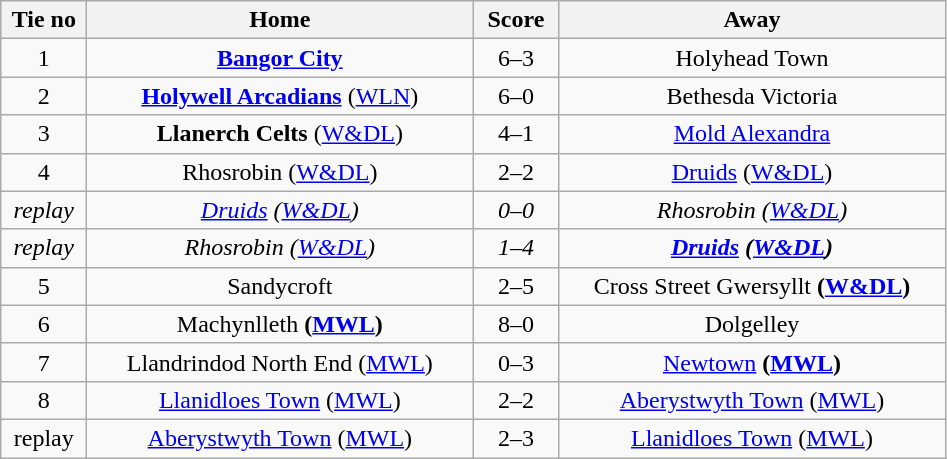<table class="wikitable" style="text-align:center">
<tr>
<th width=50>Tie no</th>
<th width=250>Home</th>
<th width=50>Score</th>
<th width=250>Away</th>
</tr>
<tr>
<td>1</td>
<td><strong><a href='#'>Bangor City</a></strong></td>
<td>6–3</td>
<td>Holyhead Town</td>
</tr>
<tr>
<td>2</td>
<td><strong><a href='#'>Holywell Arcadians</a></strong> (<a href='#'>WLN</a>)</td>
<td>6–0</td>
<td>Bethesda Victoria</td>
</tr>
<tr>
<td>3</td>
<td><strong>Llanerch Celts</strong> (<a href='#'>W&DL</a>)</td>
<td>4–1</td>
<td><a href='#'>Mold Alexandra</a></td>
</tr>
<tr>
<td>4</td>
<td>Rhosrobin (<a href='#'>W&DL</a>)</td>
<td>2–2</td>
<td><a href='#'>Druids</a> (<a href='#'>W&DL</a>)</td>
</tr>
<tr>
<td><em>replay</em></td>
<td><em><a href='#'>Druids</a> (<a href='#'>W&DL</a>)</em></td>
<td><em>0–0</em></td>
<td><em>Rhosrobin (<a href='#'>W&DL</a>)</em></td>
</tr>
<tr>
<td><em>replay</em></td>
<td><em>Rhosrobin (<a href='#'>W&DL</a>)</em></td>
<td><em>1–4</em></td>
<td><strong><em><a href='#'>Druids</a><strong> (<a href='#'>W&DL</a>)<em></td>
</tr>
<tr>
<td>5</td>
<td>Sandycroft</td>
<td>2–5</td>
<td></strong>Cross Street Gwersyllt<strong> (<a href='#'>W&DL</a>)</td>
</tr>
<tr>
<td>6</td>
<td></strong>Machynlleth<strong> (<a href='#'>MWL</a>)</td>
<td>8–0</td>
<td>Dolgelley</td>
</tr>
<tr>
<td>7</td>
<td>Llandrindod North End (<a href='#'>MWL</a>)</td>
<td>0–3</td>
<td></strong><a href='#'>Newtown</a><strong> (<a href='#'>MWL</a>)</td>
</tr>
<tr>
<td>8</td>
<td><a href='#'>Llanidloes Town</a> (<a href='#'>MWL</a>)</td>
<td>2–2</td>
<td><a href='#'>Aberystwyth Town</a> (<a href='#'>MWL</a>)</td>
</tr>
<tr>
<td></em>replay<em></td>
<td></em><a href='#'>Aberystwyth Town</a> (<a href='#'>MWL</a>)<em></td>
<td></em>2–3<em></td>
<td></em></strong><a href='#'>Llanidloes Town</a></strong> (<a href='#'>MWL</a>)</em></td>
</tr>
</table>
